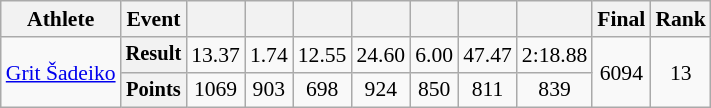<table class=wikitable style=font-size:90%>
<tr>
<th>Athlete</th>
<th>Event</th>
<th></th>
<th></th>
<th></th>
<th></th>
<th></th>
<th></th>
<th></th>
<th>Final</th>
<th>Rank</th>
</tr>
<tr align=center>
<td rowspan=2 align=left><a href='#'>Grit Šadeiko</a></td>
<th style=font-size:95%>Result</th>
<td>13.37</td>
<td>1.74</td>
<td>12.55</td>
<td>24.60</td>
<td>6.00</td>
<td>47.47</td>
<td>2:18.88</td>
<td rowspan=2>6094</td>
<td rowspan=2>13</td>
</tr>
<tr align=center>
<th style=font-size:95%>Points</th>
<td>1069</td>
<td>903</td>
<td>698</td>
<td>924</td>
<td>850</td>
<td>811</td>
<td>839</td>
</tr>
</table>
